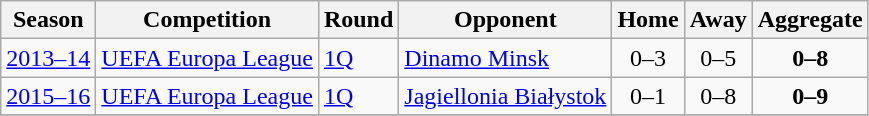<table class="wikitable">
<tr>
<th>Season</th>
<th>Competition</th>
<th>Round</th>
<th>Opponent</th>
<th>Home</th>
<th>Away</th>
<th>Aggregate</th>
</tr>
<tr>
<td><a href='#'>2013–14</a></td>
<td><a href='#'>UEFA Europa League</a></td>
<td><a href='#'>1Q</a></td>
<td> <a href='#'>Dinamo Minsk</a></td>
<td style="text-align:center;">0–3</td>
<td style="text-align:center;">0–5</td>
<td style="text-align:center;"><strong>0–8</strong></td>
</tr>
<tr>
<td><a href='#'>2015–16</a></td>
<td><a href='#'>UEFA Europa League</a></td>
<td><a href='#'>1Q</a></td>
<td> <a href='#'>Jagiellonia Białystok</a></td>
<td style="text-align:center;">0–1</td>
<td style="text-align:center;">0–8</td>
<td style="text-align:center;"><strong>0–9</strong></td>
</tr>
<tr>
</tr>
</table>
